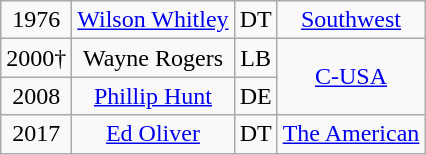<table class="wikitable" style="text-align:center">
<tr>
<td>1976</td>
<td><a href='#'>Wilson Whitley</a></td>
<td>DT</td>
<td><a href='#'>Southwest</a></td>
</tr>
<tr>
<td>2000†</td>
<td>Wayne Rogers</td>
<td>LB</td>
<td rowspan=2><a href='#'>C-USA</a></td>
</tr>
<tr>
<td>2008</td>
<td><a href='#'>Phillip Hunt</a></td>
<td>DE</td>
</tr>
<tr>
<td>2017</td>
<td><a href='#'>Ed Oliver</a></td>
<td>DT</td>
<td><a href='#'>The American</a></td>
</tr>
</table>
